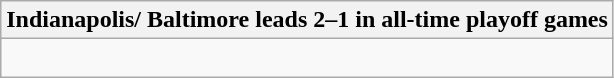<table class="wikitable collapsible collapsed">
<tr>
<th>Indianapolis/ Baltimore leads 2–1 in all-time playoff games</th>
</tr>
<tr>
<td><br>

</td>
</tr>
</table>
